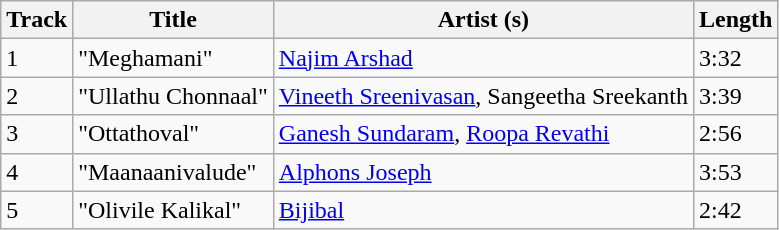<table class="wikitable">
<tr>
<th>Track</th>
<th>Title</th>
<th>Artist (s)</th>
<th>Length</th>
</tr>
<tr>
<td>1</td>
<td>"Meghamani"</td>
<td><a href='#'>Najim Arshad</a></td>
<td>3:32</td>
</tr>
<tr>
<td>2</td>
<td>"Ullathu Chonnaal"</td>
<td><a href='#'>Vineeth Sreenivasan</a>, Sangeetha Sreekanth</td>
<td>3:39</td>
</tr>
<tr>
<td>3</td>
<td>"Ottathoval"</td>
<td><a href='#'>Ganesh Sundaram</a>, <a href='#'>Roopa Revathi</a></td>
<td>2:56</td>
</tr>
<tr>
<td>4</td>
<td>"Maanaanivalude"</td>
<td><a href='#'>Alphons Joseph</a></td>
<td>3:53</td>
</tr>
<tr>
<td>5</td>
<td>"Olivile Kalikal"</td>
<td><a href='#'>Bijibal</a></td>
<td>2:42</td>
</tr>
</table>
